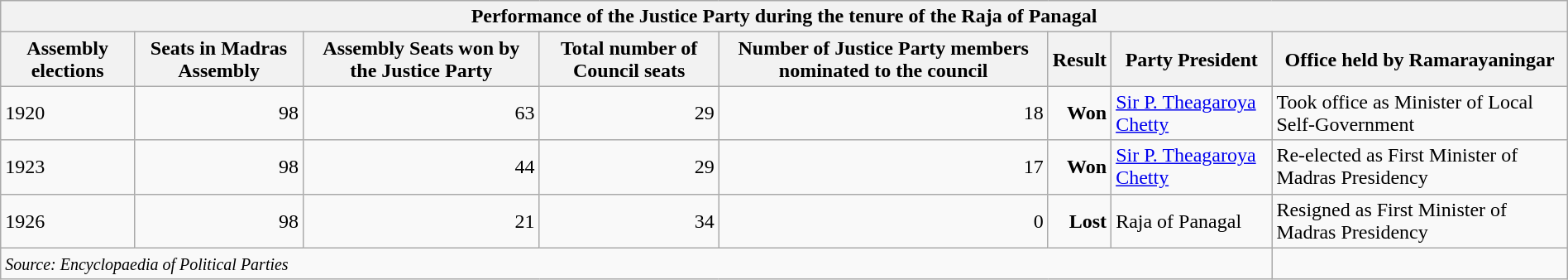<table class="wikitable" style="margin:1em auto;">
<tr>
<th colspan="8">Performance of the Justice Party during the tenure of the Raja of Panagal</th>
</tr>
<tr>
<th>Assembly elections</th>
<th>Seats in Madras Assembly</th>
<th>Assembly Seats won by the Justice Party</th>
<th>Total number of Council seats</th>
<th>Number of Justice Party members nominated to the council</th>
<th>Result</th>
<th>Party President</th>
<th>Office held by Ramarayaningar</th>
</tr>
<tr>
<td>1920</td>
<td align="right">98</td>
<td align="right">63</td>
<td align="right">29</td>
<td align="right">18</td>
<td align="right"><strong>Won</strong></td>
<td><a href='#'>Sir P. Theagaroya Chetty</a></td>
<td>Took office as Minister of Local Self-Government</td>
</tr>
<tr>
<td>1923</td>
<td align="right">98</td>
<td align="right">44</td>
<td align="right">29</td>
<td align="right">17</td>
<td align="right"><strong>Won</strong></td>
<td><a href='#'>Sir P. Theagaroya Chetty</a></td>
<td>Re-elected as First Minister of Madras Presidency</td>
</tr>
<tr>
<td>1926</td>
<td align="right">98</td>
<td align="right">21</td>
<td align="right">34</td>
<td align="right">0</td>
<td align="right"><strong>Lost</strong></td>
<td>Raja of Panagal</td>
<td>Resigned as First Minister of Madras Presidency</td>
</tr>
<tr>
<td colspan=7 align="left"><small><em>Source: Encyclopaedia of Political Parties</em></small></td>
</tr>
</table>
